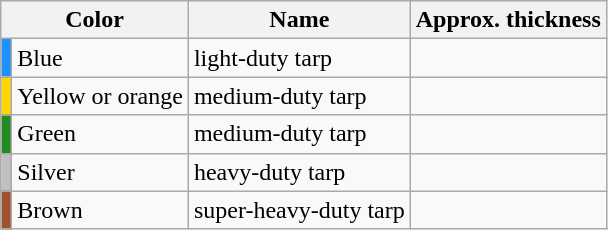<table class=wikitable>
<tr>
<th colspan=2>Color</th>
<th>Name</th>
<th>Approx. thickness</th>
</tr>
<tr>
<td style="background:dodgerblue"></td>
<td>Blue</td>
<td>light-duty tarp</td>
<td></td>
</tr>
<tr>
<td style="background:gold"></td>
<td>Yellow or orange</td>
<td>medium-duty tarp</td>
<td></td>
</tr>
<tr>
<td style="background:forestgreen"></td>
<td>Green</td>
<td>medium-duty tarp</td>
<td></td>
</tr>
<tr>
<td style="background:silver"></td>
<td>Silver</td>
<td>heavy-duty tarp</td>
<td></td>
</tr>
<tr>
<td style="background:sienna"></td>
<td>Brown</td>
<td>super-heavy-duty tarp</td>
<td></td>
</tr>
</table>
